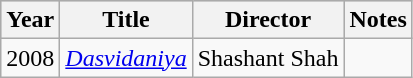<table class="wikitable">
<tr style="background:#CCC; text-align:center;">
<th>Year</th>
<th>Title</th>
<th>Director</th>
<th>Notes</th>
</tr>
<tr>
<td>2008</td>
<td><em><a href='#'>Dasvidaniya</a></em></td>
<td>Shashant Shah</td>
<td></td>
</tr>
</table>
